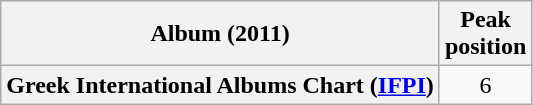<table class="wikitable plainrowheaders" style="text-align:center">
<tr>
<th scope="col">Album (2011)</th>
<th scope="col">Peak<br>position</th>
</tr>
<tr>
<th scope="row">Greek International Albums Chart (<a href='#'>IFPI</a>)</th>
<td>6</td>
</tr>
</table>
